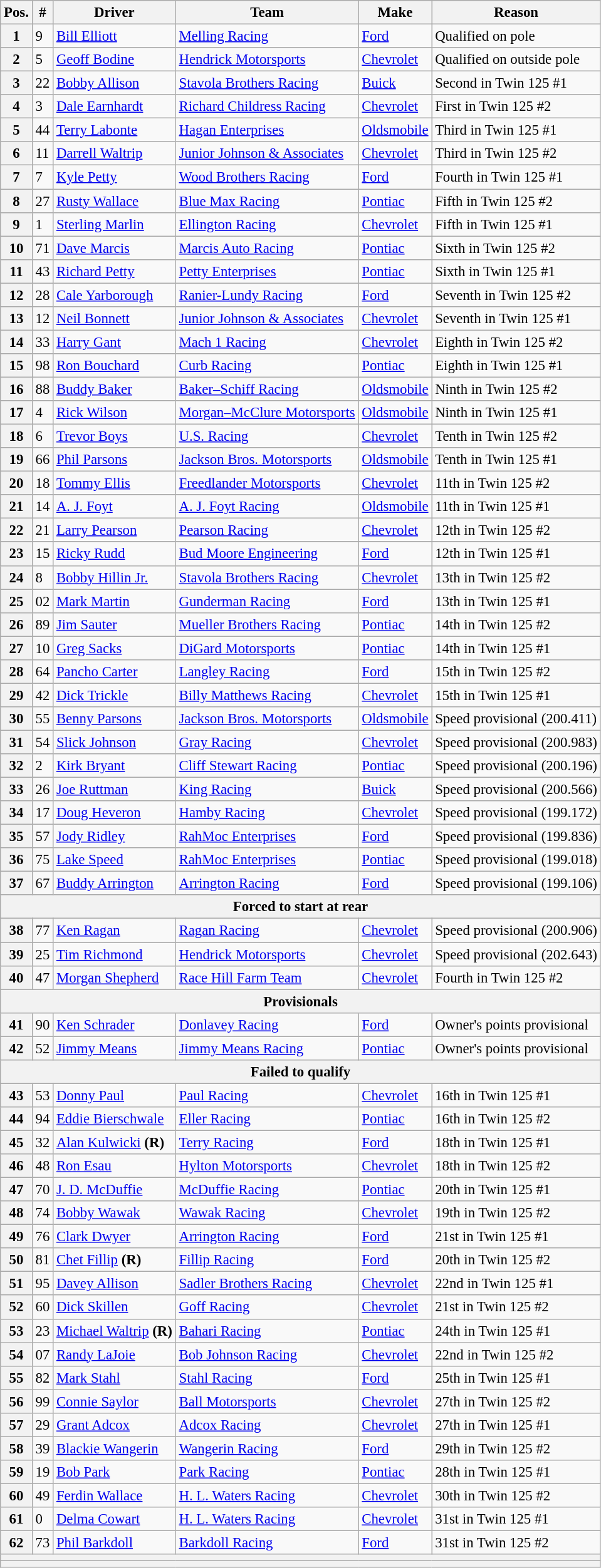<table class="wikitable" style="font-size:95%">
<tr>
<th>Pos.</th>
<th>#</th>
<th>Driver</th>
<th>Team</th>
<th>Make</th>
<th>Reason</th>
</tr>
<tr>
<th>1</th>
<td>9</td>
<td><a href='#'>Bill Elliott</a></td>
<td><a href='#'>Melling Racing</a></td>
<td><a href='#'>Ford</a></td>
<td>Qualified on pole</td>
</tr>
<tr>
<th>2</th>
<td>5</td>
<td><a href='#'>Geoff Bodine</a></td>
<td><a href='#'>Hendrick Motorsports</a></td>
<td><a href='#'>Chevrolet</a></td>
<td>Qualified on outside pole</td>
</tr>
<tr>
<th>3</th>
<td>22</td>
<td><a href='#'>Bobby Allison</a></td>
<td><a href='#'>Stavola Brothers Racing</a></td>
<td><a href='#'>Buick</a></td>
<td>Second in Twin 125 #1</td>
</tr>
<tr>
<th>4</th>
<td>3</td>
<td><a href='#'>Dale Earnhardt</a></td>
<td><a href='#'>Richard Childress Racing</a></td>
<td><a href='#'>Chevrolet</a></td>
<td>First in Twin 125 #2</td>
</tr>
<tr>
<th>5</th>
<td>44</td>
<td><a href='#'>Terry Labonte</a></td>
<td><a href='#'>Hagan Enterprises</a></td>
<td><a href='#'>Oldsmobile</a></td>
<td>Third in Twin 125 #1</td>
</tr>
<tr>
<th>6</th>
<td>11</td>
<td><a href='#'>Darrell Waltrip</a></td>
<td><a href='#'>Junior Johnson & Associates</a></td>
<td><a href='#'>Chevrolet</a></td>
<td>Third in Twin 125 #2</td>
</tr>
<tr>
<th>7</th>
<td>7</td>
<td><a href='#'>Kyle Petty</a></td>
<td><a href='#'>Wood Brothers Racing</a></td>
<td><a href='#'>Ford</a></td>
<td>Fourth in Twin 125 #1</td>
</tr>
<tr>
<th>8</th>
<td>27</td>
<td><a href='#'>Rusty Wallace</a></td>
<td><a href='#'>Blue Max Racing</a></td>
<td><a href='#'>Pontiac</a></td>
<td>Fifth in Twin 125 #2</td>
</tr>
<tr>
<th>9</th>
<td>1</td>
<td><a href='#'>Sterling Marlin</a></td>
<td><a href='#'>Ellington Racing</a></td>
<td><a href='#'>Chevrolet</a></td>
<td>Fifth in Twin 125 #1</td>
</tr>
<tr>
<th>10</th>
<td>71</td>
<td><a href='#'>Dave Marcis</a></td>
<td><a href='#'>Marcis Auto Racing</a></td>
<td><a href='#'>Pontiac</a></td>
<td>Sixth in Twin 125 #2</td>
</tr>
<tr>
<th>11</th>
<td>43</td>
<td><a href='#'>Richard Petty</a></td>
<td><a href='#'>Petty Enterprises</a></td>
<td><a href='#'>Pontiac</a></td>
<td>Sixth in Twin 125 #1</td>
</tr>
<tr>
<th>12</th>
<td>28</td>
<td><a href='#'>Cale Yarborough</a></td>
<td><a href='#'>Ranier-Lundy Racing</a></td>
<td><a href='#'>Ford</a></td>
<td>Seventh in Twin 125 #2</td>
</tr>
<tr>
<th>13</th>
<td>12</td>
<td><a href='#'>Neil Bonnett</a></td>
<td><a href='#'>Junior Johnson & Associates</a></td>
<td><a href='#'>Chevrolet</a></td>
<td>Seventh in Twin 125 #1</td>
</tr>
<tr>
<th>14</th>
<td>33</td>
<td><a href='#'>Harry Gant</a></td>
<td><a href='#'>Mach 1 Racing</a></td>
<td><a href='#'>Chevrolet</a></td>
<td>Eighth in Twin 125 #2</td>
</tr>
<tr>
<th>15</th>
<td>98</td>
<td><a href='#'>Ron Bouchard</a></td>
<td><a href='#'>Curb Racing</a></td>
<td><a href='#'>Pontiac</a></td>
<td>Eighth in Twin 125 #1</td>
</tr>
<tr>
<th>16</th>
<td>88</td>
<td><a href='#'>Buddy Baker</a></td>
<td><a href='#'>Baker–Schiff Racing</a></td>
<td><a href='#'>Oldsmobile</a></td>
<td>Ninth in Twin 125 #2</td>
</tr>
<tr>
<th>17</th>
<td>4</td>
<td><a href='#'>Rick Wilson</a></td>
<td><a href='#'>Morgan–McClure Motorsports</a></td>
<td><a href='#'>Oldsmobile</a></td>
<td>Ninth in Twin 125 #1</td>
</tr>
<tr>
<th>18</th>
<td>6</td>
<td><a href='#'>Trevor Boys</a></td>
<td><a href='#'>U.S. Racing</a></td>
<td><a href='#'>Chevrolet</a></td>
<td>Tenth in Twin 125 #2</td>
</tr>
<tr>
<th>19</th>
<td>66</td>
<td><a href='#'>Phil Parsons</a></td>
<td><a href='#'>Jackson Bros. Motorsports</a></td>
<td><a href='#'>Oldsmobile</a></td>
<td>Tenth in Twin 125 #1</td>
</tr>
<tr>
<th>20</th>
<td>18</td>
<td><a href='#'>Tommy Ellis</a></td>
<td><a href='#'>Freedlander Motorsports</a></td>
<td><a href='#'>Chevrolet</a></td>
<td>11th in Twin 125 #2</td>
</tr>
<tr>
<th>21</th>
<td>14</td>
<td><a href='#'>A. J. Foyt</a></td>
<td><a href='#'>A. J. Foyt Racing</a></td>
<td><a href='#'>Oldsmobile</a></td>
<td>11th in Twin 125 #1</td>
</tr>
<tr>
<th>22</th>
<td>21</td>
<td><a href='#'>Larry Pearson</a></td>
<td><a href='#'>Pearson Racing</a></td>
<td><a href='#'>Chevrolet</a></td>
<td>12th in Twin 125 #2</td>
</tr>
<tr>
<th>23</th>
<td>15</td>
<td><a href='#'>Ricky Rudd</a></td>
<td><a href='#'>Bud Moore Engineering</a></td>
<td><a href='#'>Ford</a></td>
<td>12th in Twin 125 #1</td>
</tr>
<tr>
<th>24</th>
<td>8</td>
<td><a href='#'>Bobby Hillin Jr.</a></td>
<td><a href='#'>Stavola Brothers Racing</a></td>
<td><a href='#'>Chevrolet</a></td>
<td>13th in Twin 125 #2</td>
</tr>
<tr>
<th>25</th>
<td>02</td>
<td><a href='#'>Mark Martin</a></td>
<td><a href='#'>Gunderman Racing</a></td>
<td><a href='#'>Ford</a></td>
<td>13th in Twin 125 #1</td>
</tr>
<tr>
<th>26</th>
<td>89</td>
<td><a href='#'>Jim Sauter</a></td>
<td><a href='#'>Mueller Brothers Racing</a></td>
<td><a href='#'>Pontiac</a></td>
<td>14th in Twin 125 #2</td>
</tr>
<tr>
<th>27</th>
<td>10</td>
<td><a href='#'>Greg Sacks</a></td>
<td><a href='#'>DiGard Motorsports</a></td>
<td><a href='#'>Pontiac</a></td>
<td>14th in Twin 125 #1</td>
</tr>
<tr>
<th>28</th>
<td>64</td>
<td><a href='#'>Pancho Carter</a></td>
<td><a href='#'>Langley Racing</a></td>
<td><a href='#'>Ford</a></td>
<td>15th in Twin 125 #2</td>
</tr>
<tr>
<th>29</th>
<td>42</td>
<td><a href='#'>Dick Trickle</a></td>
<td><a href='#'>Billy Matthews Racing</a></td>
<td><a href='#'>Chevrolet</a></td>
<td>15th in Twin 125 #1</td>
</tr>
<tr>
<th>30</th>
<td>55</td>
<td><a href='#'>Benny Parsons</a></td>
<td><a href='#'>Jackson Bros. Motorsports</a></td>
<td><a href='#'>Oldsmobile</a></td>
<td>Speed provisional (200.411)</td>
</tr>
<tr>
<th>31</th>
<td>54</td>
<td><a href='#'>Slick Johnson</a></td>
<td><a href='#'>Gray Racing</a></td>
<td><a href='#'>Chevrolet</a></td>
<td>Speed provisional (200.983)</td>
</tr>
<tr>
<th>32</th>
<td>2</td>
<td><a href='#'>Kirk Bryant</a></td>
<td><a href='#'>Cliff Stewart Racing</a></td>
<td><a href='#'>Pontiac</a></td>
<td>Speed provisional (200.196)</td>
</tr>
<tr>
<th>33</th>
<td>26</td>
<td><a href='#'>Joe Ruttman</a></td>
<td><a href='#'>King Racing</a></td>
<td><a href='#'>Buick</a></td>
<td>Speed provisional (200.566)</td>
</tr>
<tr>
<th>34</th>
<td>17</td>
<td><a href='#'>Doug Heveron</a></td>
<td><a href='#'>Hamby Racing</a></td>
<td><a href='#'>Chevrolet</a></td>
<td>Speed provisional (199.172)</td>
</tr>
<tr>
<th>35</th>
<td>57</td>
<td><a href='#'>Jody Ridley</a></td>
<td><a href='#'>RahMoc Enterprises</a></td>
<td><a href='#'>Ford</a></td>
<td>Speed provisional (199.836)</td>
</tr>
<tr>
<th>36</th>
<td>75</td>
<td><a href='#'>Lake Speed</a></td>
<td><a href='#'>RahMoc Enterprises</a></td>
<td><a href='#'>Pontiac</a></td>
<td>Speed provisional (199.018)</td>
</tr>
<tr>
<th>37</th>
<td>67</td>
<td><a href='#'>Buddy Arrington</a></td>
<td><a href='#'>Arrington Racing</a></td>
<td><a href='#'>Ford</a></td>
<td>Speed provisional (199.106)</td>
</tr>
<tr>
<th colspan="6">Forced to start at rear</th>
</tr>
<tr>
<th>38</th>
<td>77</td>
<td><a href='#'>Ken Ragan</a></td>
<td><a href='#'>Ragan Racing</a></td>
<td><a href='#'>Chevrolet</a></td>
<td>Speed provisional (200.906)</td>
</tr>
<tr>
<th>39</th>
<td>25</td>
<td><a href='#'>Tim Richmond</a></td>
<td><a href='#'>Hendrick Motorsports</a></td>
<td><a href='#'>Chevrolet</a></td>
<td>Speed provisional (202.643)</td>
</tr>
<tr>
<th>40</th>
<td>47</td>
<td><a href='#'>Morgan Shepherd</a></td>
<td><a href='#'>Race Hill Farm Team</a></td>
<td><a href='#'>Chevrolet</a></td>
<td>Fourth in Twin 125 #2</td>
</tr>
<tr>
<th colspan="6">Provisionals</th>
</tr>
<tr>
<th>41</th>
<td>90</td>
<td><a href='#'>Ken Schrader</a></td>
<td><a href='#'>Donlavey Racing</a></td>
<td><a href='#'>Ford</a></td>
<td>Owner's points provisional</td>
</tr>
<tr>
<th>42</th>
<td>52</td>
<td><a href='#'>Jimmy Means</a></td>
<td><a href='#'>Jimmy Means Racing</a></td>
<td><a href='#'>Pontiac</a></td>
<td>Owner's points provisional</td>
</tr>
<tr>
<th colspan="6">Failed to qualify</th>
</tr>
<tr>
<th>43</th>
<td>53</td>
<td><a href='#'>Donny Paul</a></td>
<td><a href='#'>Paul Racing</a></td>
<td><a href='#'>Chevrolet</a></td>
<td>16th in Twin 125 #1</td>
</tr>
<tr>
<th>44</th>
<td>94</td>
<td><a href='#'>Eddie Bierschwale</a></td>
<td><a href='#'>Eller Racing</a></td>
<td><a href='#'>Pontiac</a></td>
<td>16th in Twin 125 #2</td>
</tr>
<tr>
<th>45</th>
<td>32</td>
<td><a href='#'>Alan Kulwicki</a> <strong>(R)</strong></td>
<td><a href='#'>Terry Racing</a></td>
<td><a href='#'>Ford</a></td>
<td>18th in Twin 125 #1</td>
</tr>
<tr>
<th>46</th>
<td>48</td>
<td><a href='#'>Ron Esau</a></td>
<td><a href='#'>Hylton Motorsports</a></td>
<td><a href='#'>Chevrolet</a></td>
<td>18th in Twin 125 #2</td>
</tr>
<tr>
<th>47</th>
<td>70</td>
<td><a href='#'>J. D. McDuffie</a></td>
<td><a href='#'>McDuffie Racing</a></td>
<td><a href='#'>Pontiac</a></td>
<td>20th in Twin 125 #1</td>
</tr>
<tr>
<th>48</th>
<td>74</td>
<td><a href='#'>Bobby Wawak</a></td>
<td><a href='#'>Wawak Racing</a></td>
<td><a href='#'>Chevrolet</a></td>
<td>19th in Twin 125 #2</td>
</tr>
<tr>
<th>49</th>
<td>76</td>
<td><a href='#'>Clark Dwyer</a></td>
<td><a href='#'>Arrington Racing</a></td>
<td><a href='#'>Ford</a></td>
<td>21st in Twin 125 #1</td>
</tr>
<tr>
<th>50</th>
<td>81</td>
<td><a href='#'>Chet Fillip</a> <strong>(R)</strong></td>
<td><a href='#'>Fillip Racing</a></td>
<td><a href='#'>Ford</a></td>
<td>20th in Twin 125 #2</td>
</tr>
<tr>
<th>51</th>
<td>95</td>
<td><a href='#'>Davey Allison</a></td>
<td><a href='#'>Sadler Brothers Racing</a></td>
<td><a href='#'>Chevrolet</a></td>
<td>22nd in Twin 125 #1</td>
</tr>
<tr>
<th>52</th>
<td>60</td>
<td><a href='#'>Dick Skillen</a></td>
<td><a href='#'>Goff Racing</a></td>
<td><a href='#'>Chevrolet</a></td>
<td>21st in Twin 125 #2</td>
</tr>
<tr>
<th>53</th>
<td>23</td>
<td><a href='#'>Michael Waltrip</a> <strong>(R)</strong></td>
<td><a href='#'>Bahari Racing</a></td>
<td><a href='#'>Pontiac</a></td>
<td>24th in Twin 125 #1</td>
</tr>
<tr>
<th>54</th>
<td>07</td>
<td><a href='#'>Randy LaJoie</a></td>
<td><a href='#'>Bob Johnson Racing</a></td>
<td><a href='#'>Chevrolet</a></td>
<td>22nd in Twin 125 #2</td>
</tr>
<tr>
<th>55</th>
<td>82</td>
<td><a href='#'>Mark Stahl</a></td>
<td><a href='#'>Stahl Racing</a></td>
<td><a href='#'>Ford</a></td>
<td>25th in Twin 125 #1</td>
</tr>
<tr>
<th>56</th>
<td>99</td>
<td><a href='#'>Connie Saylor</a></td>
<td><a href='#'>Ball Motorsports</a></td>
<td><a href='#'>Chevrolet</a></td>
<td>27th in Twin 125 #2</td>
</tr>
<tr>
<th>57</th>
<td>29</td>
<td><a href='#'>Grant Adcox</a></td>
<td><a href='#'>Adcox Racing</a></td>
<td><a href='#'>Chevrolet</a></td>
<td>27th in Twin 125 #1</td>
</tr>
<tr>
<th>58</th>
<td>39</td>
<td><a href='#'>Blackie Wangerin</a></td>
<td><a href='#'>Wangerin Racing</a></td>
<td><a href='#'>Ford</a></td>
<td>29th in Twin 125 #2</td>
</tr>
<tr>
<th>59</th>
<td>19</td>
<td><a href='#'>Bob Park</a></td>
<td><a href='#'>Park Racing</a></td>
<td><a href='#'>Pontiac</a></td>
<td>28th in Twin 125 #1</td>
</tr>
<tr>
<th>60</th>
<td>49</td>
<td><a href='#'>Ferdin Wallace</a></td>
<td><a href='#'>H. L. Waters Racing</a></td>
<td><a href='#'>Chevrolet</a></td>
<td>30th in Twin 125 #2</td>
</tr>
<tr>
<th>61</th>
<td>0</td>
<td><a href='#'>Delma Cowart</a></td>
<td><a href='#'>H. L. Waters Racing</a></td>
<td><a href='#'>Chevrolet</a></td>
<td>31st in Twin 125 #1</td>
</tr>
<tr>
<th>62</th>
<td>73</td>
<td><a href='#'>Phil Barkdoll</a></td>
<td><a href='#'>Barkdoll Racing</a></td>
<td><a href='#'>Ford</a></td>
<td>31st in Twin 125 #2</td>
</tr>
<tr>
<th colspan="6"></th>
</tr>
<tr>
<th colspan="6"></th>
</tr>
</table>
